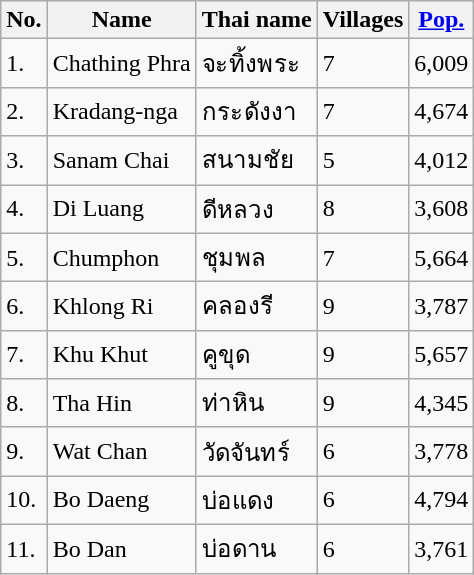<table class="wikitable">
<tr>
<th>No.</th>
<th>Name</th>
<th>Thai name</th>
<th>Villages</th>
<th><a href='#'>Pop.</a></th>
</tr>
<tr>
<td>1.</td>
<td>Chathing Phra</td>
<td>จะทิ้งพระ</td>
<td>7</td>
<td>6,009</td>
</tr>
<tr>
<td>2.</td>
<td>Kradang-nga</td>
<td>กระดังงา</td>
<td>7</td>
<td>4,674</td>
</tr>
<tr>
<td>3.</td>
<td>Sanam Chai</td>
<td>สนามชัย</td>
<td>5</td>
<td>4,012</td>
</tr>
<tr>
<td>4.</td>
<td>Di Luang</td>
<td>ดีหลวง</td>
<td>8</td>
<td>3,608</td>
</tr>
<tr>
<td>5.</td>
<td>Chumphon</td>
<td>ชุมพล</td>
<td>7</td>
<td>5,664</td>
</tr>
<tr>
<td>6.</td>
<td>Khlong Ri</td>
<td>คลองรี</td>
<td>9</td>
<td>3,787</td>
</tr>
<tr>
<td>7.</td>
<td>Khu Khut</td>
<td>คูขุด</td>
<td>9</td>
<td>5,657</td>
</tr>
<tr>
<td>8.</td>
<td>Tha Hin</td>
<td>ท่าหิน</td>
<td>9</td>
<td>4,345</td>
</tr>
<tr>
<td>9.</td>
<td>Wat Chan</td>
<td>วัดจันทร์</td>
<td>6</td>
<td>3,778</td>
</tr>
<tr>
<td>10.</td>
<td>Bo Daeng</td>
<td>บ่อแดง</td>
<td>6</td>
<td>4,794</td>
</tr>
<tr>
<td>11.</td>
<td>Bo Dan</td>
<td>บ่อดาน</td>
<td>6</td>
<td>3,761</td>
</tr>
</table>
